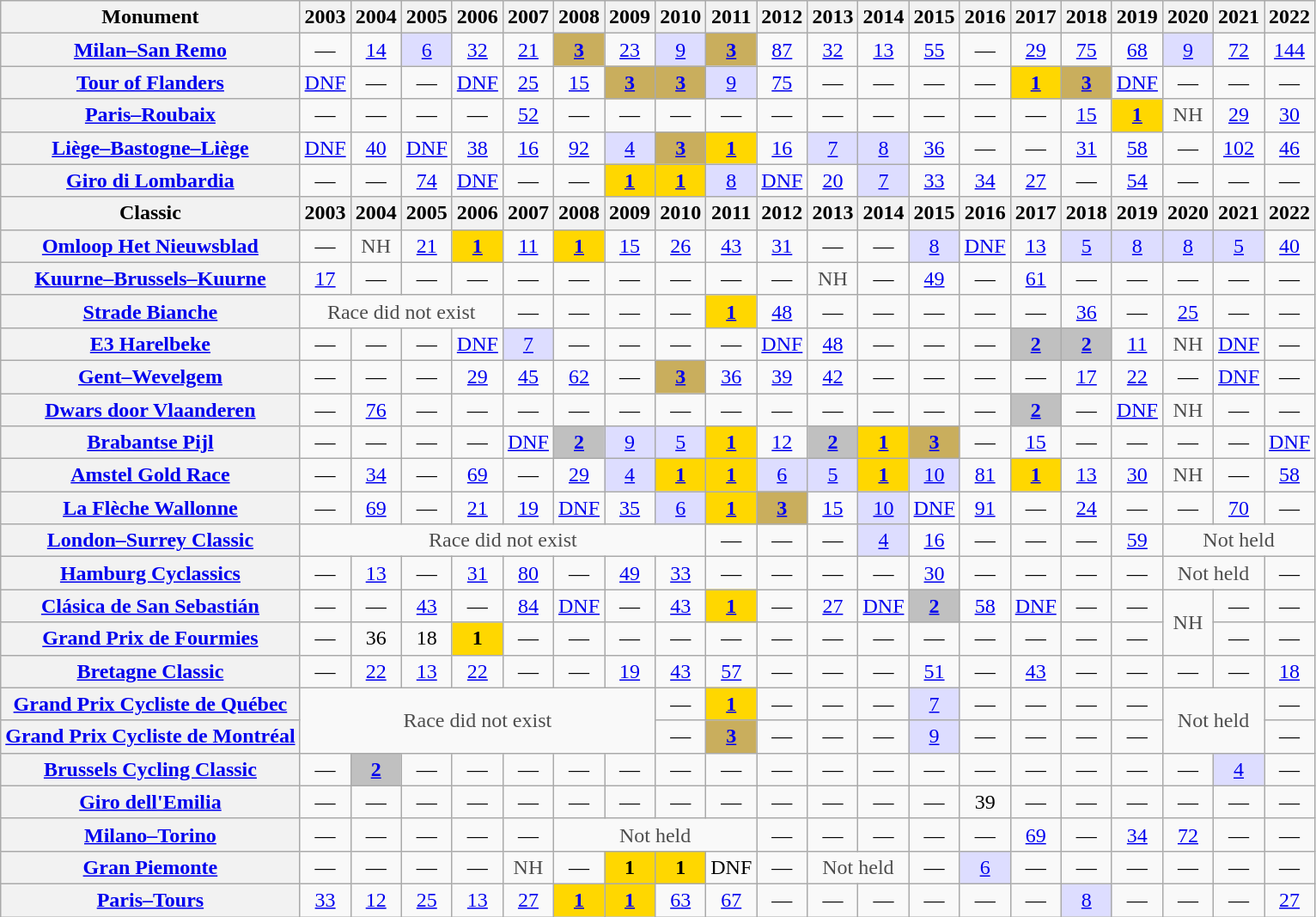<table class="wikitable plainrowheaders">
<tr>
<th>Monument</th>
<th scope="col">2003</th>
<th scope="col">2004</th>
<th scope="col">2005</th>
<th scope="col">2006</th>
<th scope="col">2007</th>
<th scope="col">2008</th>
<th scope="col">2009</th>
<th scope="col">2010</th>
<th scope="col">2011</th>
<th scope="col">2012</th>
<th scope="col">2013</th>
<th scope="col">2014</th>
<th scope="col">2015</th>
<th scope="col">2016</th>
<th scope="col">2017</th>
<th scope="col">2018</th>
<th scope="col">2019</th>
<th scope="col">2020</th>
<th scope="col">2021</th>
<th scope="col">2022</th>
</tr>
<tr style="text-align:center;">
<th scope="row"><a href='#'>Milan–San Remo</a></th>
<td>—</td>
<td><a href='#'>14</a></td>
<td style="background:#ddf;"><a href='#'>6</a></td>
<td><a href='#'>32</a></td>
<td><a href='#'>21</a></td>
<td style="background:#C9AE5D;"><a href='#'><strong>3</strong></a></td>
<td><a href='#'>23</a></td>
<td style="background:#ddf;"><a href='#'>9</a></td>
<td style="background:#C9AE5D;"><a href='#'><strong>3</strong></a></td>
<td><a href='#'>87</a></td>
<td><a href='#'>32</a></td>
<td><a href='#'>13</a></td>
<td><a href='#'>55</a></td>
<td>—</td>
<td><a href='#'>29</a></td>
<td><a href='#'>75</a></td>
<td><a href='#'>68</a></td>
<td style="background:#ddf;"><a href='#'>9</a></td>
<td><a href='#'>72</a></td>
<td><a href='#'>144</a></td>
</tr>
<tr style="text-align:center;">
<th scope="row"><a href='#'>Tour of Flanders</a></th>
<td><a href='#'>DNF</a></td>
<td>—</td>
<td>—</td>
<td><a href='#'>DNF</a></td>
<td><a href='#'>25</a></td>
<td><a href='#'>15</a></td>
<td style="background:#C9AE5D;"><a href='#'><strong>3</strong></a></td>
<td style="background:#C9AE5D;"><a href='#'><strong>3</strong></a></td>
<td style="background:#ddf;"><a href='#'>9</a></td>
<td><a href='#'>75</a></td>
<td>—</td>
<td>—</td>
<td>—</td>
<td>—</td>
<td style="background:gold;"><a href='#'><strong>1</strong></a></td>
<td style="background:#C9AE5D;"><a href='#'><strong>3</strong></a></td>
<td><a href='#'>DNF</a></td>
<td>—</td>
<td>—</td>
<td>—</td>
</tr>
<tr style="text-align:center;">
<th scope="row"><a href='#'>Paris–Roubaix</a></th>
<td>—</td>
<td>—</td>
<td>—</td>
<td>—</td>
<td><a href='#'>52</a></td>
<td>—</td>
<td>—</td>
<td>—</td>
<td>—</td>
<td>—</td>
<td>—</td>
<td>—</td>
<td>—</td>
<td>—</td>
<td>—</td>
<td><a href='#'>15</a></td>
<td style="background:gold;"><a href='#'><strong>1</strong></a></td>
<td style="color:#4d4d4d;">NH</td>
<td><a href='#'>29</a></td>
<td><a href='#'>30</a></td>
</tr>
<tr style="text-align:center;">
<th scope="row"><a href='#'>Liège–Bastogne–Liège</a></th>
<td><a href='#'>DNF</a></td>
<td><a href='#'>40</a></td>
<td><a href='#'>DNF</a></td>
<td><a href='#'>38</a></td>
<td><a href='#'>16</a></td>
<td><a href='#'>92</a></td>
<td style="background:#ddf;"><a href='#'>4</a></td>
<td style="background:#C9AE5D;"><a href='#'><strong>3</strong></a></td>
<td style="background:gold;"><a href='#'><strong>1</strong></a></td>
<td><a href='#'>16</a></td>
<td style="background:#ddf;"><a href='#'>7</a></td>
<td style="background:#ddf;"><a href='#'>8</a></td>
<td><a href='#'>36</a></td>
<td>—</td>
<td>—</td>
<td><a href='#'>31</a></td>
<td><a href='#'>58</a></td>
<td>—</td>
<td><a href='#'>102</a></td>
<td><a href='#'>46</a></td>
</tr>
<tr style="text-align:center;">
<th scope="row"><a href='#'>Giro di Lombardia</a></th>
<td>—</td>
<td>—</td>
<td><a href='#'>74</a></td>
<td><a href='#'>DNF</a></td>
<td>—</td>
<td>—</td>
<td style="background:gold;"><a href='#'><strong>1</strong></a></td>
<td style="background:gold;"><a href='#'><strong>1</strong></a></td>
<td style="background:#ddf;"><a href='#'>8</a></td>
<td><a href='#'>DNF</a></td>
<td><a href='#'>20</a></td>
<td style="background:#ddf;"><a href='#'>7</a></td>
<td><a href='#'>33</a></td>
<td><a href='#'>34</a></td>
<td><a href='#'>27</a></td>
<td>—</td>
<td><a href='#'>54</a></td>
<td>—</td>
<td>—</td>
<td>—</td>
</tr>
<tr>
<th>Classic</th>
<th scope="col">2003</th>
<th scope="col">2004</th>
<th scope="col">2005</th>
<th scope="col">2006</th>
<th scope="col">2007</th>
<th scope="col">2008</th>
<th scope="col">2009</th>
<th scope="col">2010</th>
<th scope="col">2011</th>
<th scope="col">2012</th>
<th scope="col">2013</th>
<th scope="col">2014</th>
<th scope="col">2015</th>
<th scope="col">2016</th>
<th scope="col">2017</th>
<th scope="col">2018</th>
<th scope="col">2019</th>
<th scope="col">2020</th>
<th scope="col">2021</th>
<th scope="col">2022</th>
</tr>
<tr style="text-align:center;">
<th scope="row"><a href='#'>Omloop Het Nieuwsblad</a></th>
<td>—</td>
<td style="color:#4d4d4d;">NH</td>
<td><a href='#'>21</a></td>
<td style="background:gold;"><a href='#'><strong>1</strong></a></td>
<td><a href='#'>11</a></td>
<td style="background:gold;"><a href='#'><strong>1</strong></a></td>
<td><a href='#'>15</a></td>
<td><a href='#'>26</a></td>
<td><a href='#'>43</a></td>
<td><a href='#'>31</a></td>
<td>—</td>
<td>—</td>
<td style="background:#ddf;"><a href='#'>8</a></td>
<td><a href='#'>DNF</a></td>
<td><a href='#'>13</a></td>
<td style="background:#ddf;"><a href='#'>5</a></td>
<td style="background:#ddf;"><a href='#'>8</a></td>
<td style="background:#ddf;"><a href='#'>8</a></td>
<td style="background:#ddf;"><a href='#'>5</a></td>
<td><a href='#'>40</a></td>
</tr>
<tr style="text-align:center;">
<th scope="row"><a href='#'>Kuurne–Brussels–Kuurne</a></th>
<td><a href='#'>17</a></td>
<td>—</td>
<td>—</td>
<td>—</td>
<td>—</td>
<td>—</td>
<td>—</td>
<td>—</td>
<td>—</td>
<td>—</td>
<td style="color:#4d4d4d;">NH</td>
<td>—</td>
<td><a href='#'>49</a></td>
<td>—</td>
<td><a href='#'>61</a></td>
<td>—</td>
<td>—</td>
<td>—</td>
<td>—</td>
<td>—</td>
</tr>
<tr style="text-align:center;">
<th scope="row"><a href='#'>Strade Bianche</a></th>
<td style="color:#4d4d4d;" colspan=4>Race did not exist</td>
<td>—</td>
<td>—</td>
<td>—</td>
<td>—</td>
<td style="background:gold;"><a href='#'><strong>1</strong></a></td>
<td><a href='#'>48</a></td>
<td>—</td>
<td>—</td>
<td>—</td>
<td>—</td>
<td>—</td>
<td><a href='#'>36</a></td>
<td>—</td>
<td><a href='#'>25</a></td>
<td>—</td>
<td>—</td>
</tr>
<tr style="text-align:center;">
<th scope="row"><a href='#'>E3 Harelbeke</a></th>
<td>—</td>
<td>—</td>
<td>—</td>
<td><a href='#'>DNF</a></td>
<td style="background:#ddf;"><a href='#'>7</a></td>
<td>—</td>
<td>—</td>
<td>—</td>
<td>—</td>
<td><a href='#'>DNF</a></td>
<td><a href='#'>48</a></td>
<td>—</td>
<td>—</td>
<td>—</td>
<td style="background:#C0C0C0;"><a href='#'><strong>2</strong></a></td>
<td style="background:#C0C0C0;"><a href='#'><strong>2</strong></a></td>
<td><a href='#'>11</a></td>
<td style="color:#4d4d4d;">NH</td>
<td><a href='#'>DNF</a></td>
<td>—</td>
</tr>
<tr style="text-align:center;">
<th scope="row"><a href='#'>Gent–Wevelgem</a></th>
<td>—</td>
<td>—</td>
<td>—</td>
<td><a href='#'>29</a></td>
<td><a href='#'>45</a></td>
<td><a href='#'>62</a></td>
<td>—</td>
<td style="background:#C9AE5D;"><a href='#'><strong>3</strong></a></td>
<td><a href='#'>36</a></td>
<td><a href='#'>39</a></td>
<td><a href='#'>42</a></td>
<td>—</td>
<td>—</td>
<td>—</td>
<td>—</td>
<td><a href='#'>17</a></td>
<td><a href='#'>22</a></td>
<td>—</td>
<td><a href='#'>DNF</a></td>
<td>—</td>
</tr>
<tr style="text-align:center;">
<th scope="row"><a href='#'>Dwars door Vlaanderen</a></th>
<td>—</td>
<td><a href='#'>76</a></td>
<td>—</td>
<td>—</td>
<td>—</td>
<td>—</td>
<td>—</td>
<td>—</td>
<td>—</td>
<td>—</td>
<td>—</td>
<td>—</td>
<td>—</td>
<td>—</td>
<td style="background:#C0C0C0;"><a href='#'><strong>2</strong></a></td>
<td>—</td>
<td><a href='#'>DNF</a></td>
<td style="color:#4d4d4d;">NH</td>
<td>—</td>
<td>—</td>
</tr>
<tr style="text-align:center;">
<th scope="row"><a href='#'>Brabantse Pijl</a></th>
<td>—</td>
<td>—</td>
<td>—</td>
<td>—</td>
<td><a href='#'>DNF</a></td>
<td style="background:#C0C0C0;"><a href='#'><strong>2</strong></a></td>
<td style="background:#ddf;"><a href='#'>9</a></td>
<td style="background:#ddf;"><a href='#'>5</a></td>
<td style="background:gold;"><a href='#'><strong>1</strong></a></td>
<td><a href='#'>12</a></td>
<td style="background:#C0C0C0;"><a href='#'><strong>2</strong></a></td>
<td style="background:gold;"><a href='#'><strong>1</strong></a></td>
<td style="background:#C9AE5D;"><a href='#'><strong>3</strong></a></td>
<td>—</td>
<td><a href='#'>15</a></td>
<td>—</td>
<td>—</td>
<td>—</td>
<td>—</td>
<td><a href='#'>DNF</a></td>
</tr>
<tr style="text-align:center;">
<th scope="row"><a href='#'>Amstel Gold Race</a></th>
<td>—</td>
<td><a href='#'>34</a></td>
<td>—</td>
<td><a href='#'>69</a></td>
<td>—</td>
<td><a href='#'>29</a></td>
<td style="background:#ddf;"><a href='#'>4</a></td>
<td style="background:gold;"><a href='#'><strong>1</strong></a></td>
<td style="background:gold;"><a href='#'><strong>1</strong></a></td>
<td style="background:#ddf;"><a href='#'>6</a></td>
<td style="background:#ddf;"><a href='#'>5</a></td>
<td style="background:gold;"><a href='#'><strong>1</strong></a></td>
<td style="background:#ddf;"><a href='#'>10</a></td>
<td><a href='#'>81</a></td>
<td style="background:gold;"><a href='#'><strong>1</strong></a></td>
<td><a href='#'>13</a></td>
<td><a href='#'>30</a></td>
<td style="color:#4d4d4d;">NH</td>
<td>—</td>
<td><a href='#'>58</a></td>
</tr>
<tr style="text-align:center;">
<th scope="row"><a href='#'>La Flèche Wallonne</a></th>
<td>—</td>
<td><a href='#'>69</a></td>
<td>—</td>
<td><a href='#'>21</a></td>
<td><a href='#'>19</a></td>
<td><a href='#'>DNF</a></td>
<td><a href='#'>35</a></td>
<td style="background:#ddf;"><a href='#'>6</a></td>
<td style="background:gold;"><a href='#'><strong>1</strong></a></td>
<td style="background:#C9AE5D;"><a href='#'><strong>3</strong></a></td>
<td><a href='#'>15</a></td>
<td style="background:#ddf;"><a href='#'>10</a></td>
<td><a href='#'>DNF</a></td>
<td><a href='#'>91</a></td>
<td>—</td>
<td><a href='#'>24</a></td>
<td>—</td>
<td>—</td>
<td><a href='#'>70</a></td>
<td>—</td>
</tr>
<tr style="text-align:center;">
<th scope="row"><a href='#'>London–Surrey Classic</a></th>
<td style="color:#4d4d4d;" colspan=8>Race did not exist</td>
<td>—</td>
<td>—</td>
<td>—</td>
<td style="background:#ddf;"><a href='#'>4</a></td>
<td><a href='#'>16</a></td>
<td>—</td>
<td>—</td>
<td>—</td>
<td><a href='#'>59</a></td>
<td style="color:#4d4d4d;" colspan=4>Not held</td>
</tr>
<tr style="text-align:center;">
<th scope="row"><a href='#'>Hamburg Cyclassics</a></th>
<td>—</td>
<td><a href='#'>13</a></td>
<td>—</td>
<td><a href='#'>31</a></td>
<td><a href='#'>80</a></td>
<td>—</td>
<td><a href='#'>49</a></td>
<td><a href='#'>33</a></td>
<td>—</td>
<td>—</td>
<td>—</td>
<td>—</td>
<td><a href='#'>30</a></td>
<td>—</td>
<td>—</td>
<td>—</td>
<td>—</td>
<td style="color:#4d4d4d;" colspan=2>Not held</td>
<td>—</td>
</tr>
<tr style="text-align:center;">
<th scope="row"><a href='#'>Clásica de San Sebastián</a></th>
<td>—</td>
<td>—</td>
<td><a href='#'>43</a></td>
<td>—</td>
<td><a href='#'>84</a></td>
<td><a href='#'>DNF</a></td>
<td>—</td>
<td><a href='#'>43</a></td>
<td style="background:gold;"><a href='#'><strong>1</strong></a></td>
<td>—</td>
<td><a href='#'>27</a></td>
<td><a href='#'>DNF</a></td>
<td style="background:#C0C0C0;"><a href='#'><strong>2</strong></a></td>
<td><a href='#'>58</a></td>
<td><a href='#'>DNF</a></td>
<td>—</td>
<td>—</td>
<td style="color:#4d4d4d;" rowspan=2>NH</td>
<td>—</td>
<td>—</td>
</tr>
<tr style="text-align:center;">
<th scope="row"><a href='#'>Grand Prix de Fourmies</a></th>
<td>—</td>
<td>36</td>
<td>18</td>
<td style="background:gold;"><strong>1</strong></td>
<td>—</td>
<td>—</td>
<td>—</td>
<td>—</td>
<td>—</td>
<td>—</td>
<td>—</td>
<td>—</td>
<td>—</td>
<td>—</td>
<td>—</td>
<td>—</td>
<td>—</td>
<td>—</td>
<td>—</td>
</tr>
<tr style="text-align:center;">
<th scope="row"><a href='#'>Bretagne Classic</a></th>
<td>—</td>
<td><a href='#'>22</a></td>
<td><a href='#'>13</a></td>
<td><a href='#'>22</a></td>
<td>—</td>
<td>—</td>
<td><a href='#'>19</a></td>
<td><a href='#'>43</a></td>
<td><a href='#'>57</a></td>
<td>—</td>
<td>—</td>
<td>—</td>
<td><a href='#'>51</a></td>
<td>—</td>
<td><a href='#'>43</a></td>
<td>—</td>
<td>—</td>
<td>—</td>
<td>—</td>
<td><a href='#'>18</a></td>
</tr>
<tr style="text-align:center;">
<th scope="row"><a href='#'>Grand Prix Cycliste de Québec</a></th>
<td style="color:#4d4d4d;" colspan=7 rowspan=2>Race did not exist</td>
<td>—</td>
<td style="background:gold;"><a href='#'><strong>1</strong></a></td>
<td>—</td>
<td>—</td>
<td>—</td>
<td style="background:#ddf;"><a href='#'>7</a></td>
<td>—</td>
<td>—</td>
<td>—</td>
<td>—</td>
<td style="color:#4d4d4d;" rowspan=2 colspan=2>Not held</td>
<td>—</td>
</tr>
<tr style="text-align:center;">
<th scope="row"><a href='#'>Grand Prix Cycliste de Montréal</a></th>
<td>—</td>
<td style="background:#C9AE5D;"><a href='#'><strong>3</strong></a></td>
<td>—</td>
<td>—</td>
<td>—</td>
<td style="background:#ddf;"><a href='#'>9</a></td>
<td>—</td>
<td>—</td>
<td>—</td>
<td>—</td>
<td>—</td>
</tr>
<tr style="text-align:center;">
<th scope="row"><a href='#'>Brussels Cycling Classic</a></th>
<td>—</td>
<td style="background:#C0C0C0;"><a href='#'><strong>2</strong></a></td>
<td>—</td>
<td>—</td>
<td>—</td>
<td>—</td>
<td>—</td>
<td>—</td>
<td>—</td>
<td>—</td>
<td>—</td>
<td>—</td>
<td>—</td>
<td>—</td>
<td>—</td>
<td>—</td>
<td>—</td>
<td>—</td>
<td style="background:#ddf;"><a href='#'>4</a></td>
<td>—</td>
</tr>
<tr style="text-align:center;">
<th scope="row"><a href='#'>Giro dell'Emilia</a></th>
<td>—</td>
<td>—</td>
<td>—</td>
<td>—</td>
<td>—</td>
<td>—</td>
<td>—</td>
<td>—</td>
<td>—</td>
<td>—</td>
<td>—</td>
<td>—</td>
<td>—</td>
<td>39</td>
<td>—</td>
<td>—</td>
<td>—</td>
<td>—</td>
<td>—</td>
<td>—</td>
</tr>
<tr style="text-align:center;">
<th scope="row"><a href='#'>Milano–Torino</a></th>
<td>—</td>
<td>—</td>
<td>—</td>
<td>—</td>
<td>—</td>
<td style="color:#4d4d4d;" colspan=4>Not held</td>
<td>—</td>
<td>—</td>
<td>—</td>
<td>—</td>
<td>—</td>
<td><a href='#'>69</a></td>
<td>—</td>
<td><a href='#'>34</a></td>
<td><a href='#'>72</a></td>
<td>—</td>
<td>—</td>
</tr>
<tr style="text-align:center;">
<th scope="row"><a href='#'>Gran Piemonte</a></th>
<td>—</td>
<td>—</td>
<td>—</td>
<td>—</td>
<td style="color:#4d4d4d;">NH</td>
<td>—</td>
<td style="background:gold;"><strong>1</strong></td>
<td style="background:gold;"><strong>1</strong></td>
<td>DNF</td>
<td>—</td>
<td style="color:#4d4d4d;" colspan=2>Not held</td>
<td>—</td>
<td style="background:#ddf;"><a href='#'>6</a></td>
<td>—</td>
<td>—</td>
<td>—</td>
<td>—</td>
<td>—</td>
<td>—</td>
</tr>
<tr style="text-align:center;">
<th scope="row"><a href='#'>Paris–Tours</a></th>
<td><a href='#'>33</a></td>
<td><a href='#'>12</a></td>
<td><a href='#'>25</a></td>
<td><a href='#'>13</a></td>
<td><a href='#'>27</a></td>
<td style="background:gold;"><a href='#'><strong>1</strong></a></td>
<td style="background:gold;"><a href='#'><strong>1</strong></a></td>
<td><a href='#'>63</a></td>
<td><a href='#'>67</a></td>
<td>—</td>
<td>—</td>
<td>—</td>
<td>—</td>
<td>—</td>
<td>—</td>
<td style="background:#ddf;"><a href='#'>8</a></td>
<td>—</td>
<td>—</td>
<td>—</td>
<td><a href='#'>27</a></td>
</tr>
</table>
